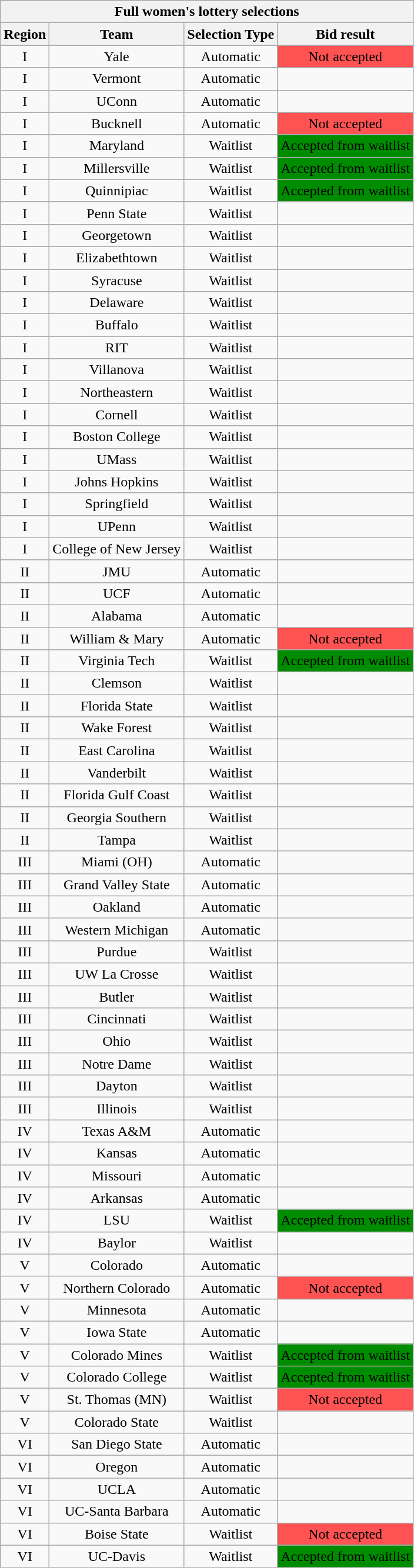<table class="wikitable sortable mw-collapsible mw-collapsed" style="text-align:center">
<tr>
<th colspan="4">Full women's lottery selections</th>
</tr>
<tr>
<th>Region</th>
<th>Team</th>
<th>Selection Type</th>
<th>Bid result</th>
</tr>
<tr>
<td>I</td>
<td>Yale</td>
<td>Automatic</td>
<td bgcolor=ff5353>Not accepted</td>
</tr>
<tr>
<td>I</td>
<td>Vermont</td>
<td>Automatic</td>
<td></td>
</tr>
<tr>
<td>I</td>
<td>UConn</td>
<td>Automatic</td>
<td></td>
</tr>
<tr>
<td>I</td>
<td>Bucknell</td>
<td>Automatic</td>
<td bgcolor=ff5353>Not accepted</td>
</tr>
<tr>
<td>I</td>
<td>Maryland</td>
<td>Waitlist</td>
<td bgcolor=008c00>Accepted from waitlist</td>
</tr>
<tr>
<td>I</td>
<td>Millersville</td>
<td>Waitlist</td>
<td bgcolor=008c00>Accepted from waitlist</td>
</tr>
<tr>
<td>I</td>
<td>Quinnipiac</td>
<td>Waitlist</td>
<td bgcolor=008c00>Accepted from waitlist</td>
</tr>
<tr>
<td>I</td>
<td>Penn State</td>
<td>Waitlist</td>
<td></td>
</tr>
<tr>
<td>I</td>
<td>Georgetown</td>
<td>Waitlist</td>
<td></td>
</tr>
<tr>
<td>I</td>
<td>Elizabethtown</td>
<td>Waitlist</td>
<td></td>
</tr>
<tr>
<td>I</td>
<td>Syracuse</td>
<td>Waitlist</td>
<td></td>
</tr>
<tr>
<td>I</td>
<td>Delaware</td>
<td>Waitlist</td>
<td></td>
</tr>
<tr>
<td>I</td>
<td>Buffalo</td>
<td>Waitlist</td>
<td></td>
</tr>
<tr>
<td>I</td>
<td>RIT</td>
<td>Waitlist</td>
<td></td>
</tr>
<tr>
<td>I</td>
<td>Villanova</td>
<td>Waitlist</td>
<td></td>
</tr>
<tr>
<td>I</td>
<td>Northeastern</td>
<td>Waitlist</td>
<td></td>
</tr>
<tr>
<td>I</td>
<td>Cornell</td>
<td>Waitlist</td>
<td></td>
</tr>
<tr>
<td>I</td>
<td>Boston College</td>
<td>Waitlist</td>
<td></td>
</tr>
<tr>
<td>I</td>
<td>UMass</td>
<td>Waitlist</td>
<td></td>
</tr>
<tr>
<td>I</td>
<td>Johns Hopkins</td>
<td>Waitlist</td>
<td></td>
</tr>
<tr>
<td>I</td>
<td>Springfield</td>
<td>Waitlist</td>
<td></td>
</tr>
<tr>
<td>I</td>
<td>UPenn</td>
<td>Waitlist</td>
<td></td>
</tr>
<tr>
<td>I</td>
<td>College of New Jersey</td>
<td>Waitlist</td>
<td></td>
</tr>
<tr>
<td>II</td>
<td>JMU</td>
<td>Automatic</td>
<td></td>
</tr>
<tr>
<td>II</td>
<td>UCF</td>
<td>Automatic</td>
<td></td>
</tr>
<tr>
<td>II</td>
<td>Alabama</td>
<td>Automatic</td>
<td></td>
</tr>
<tr>
<td>II</td>
<td>William & Mary</td>
<td>Automatic</td>
<td bgcolor=ff5353>Not accepted</td>
</tr>
<tr>
<td>II</td>
<td>Virginia Tech</td>
<td>Waitlist</td>
<td bgcolor=008c00>Accepted from waitlist</td>
</tr>
<tr>
<td>II</td>
<td>Clemson</td>
<td>Waitlist</td>
<td></td>
</tr>
<tr>
<td>II</td>
<td>Florida State</td>
<td>Waitlist</td>
<td></td>
</tr>
<tr>
<td>II</td>
<td>Wake Forest</td>
<td>Waitlist</td>
<td></td>
</tr>
<tr>
<td>II</td>
<td>East Carolina</td>
<td>Waitlist</td>
<td></td>
</tr>
<tr>
<td>II</td>
<td>Vanderbilt</td>
<td>Waitlist</td>
<td></td>
</tr>
<tr>
<td>II</td>
<td>Florida Gulf Coast</td>
<td>Waitlist</td>
<td></td>
</tr>
<tr>
<td>II</td>
<td>Georgia Southern</td>
<td>Waitlist</td>
<td></td>
</tr>
<tr>
<td>II</td>
<td>Tampa</td>
<td>Waitlist</td>
<td></td>
</tr>
<tr>
<td>III</td>
<td>Miami (OH)</td>
<td>Automatic</td>
<td></td>
</tr>
<tr>
<td>III</td>
<td>Grand Valley State</td>
<td>Automatic</td>
<td></td>
</tr>
<tr>
<td>III</td>
<td>Oakland</td>
<td>Automatic</td>
<td></td>
</tr>
<tr>
<td>III</td>
<td>Western Michigan</td>
<td>Automatic</td>
<td></td>
</tr>
<tr>
<td>III</td>
<td>Purdue</td>
<td>Waitlist</td>
<td></td>
</tr>
<tr>
<td>III</td>
<td>UW La Crosse</td>
<td>Waitlist</td>
<td></td>
</tr>
<tr>
<td>III</td>
<td>Butler</td>
<td>Waitlist</td>
<td></td>
</tr>
<tr>
<td>III</td>
<td>Cincinnati</td>
<td>Waitlist</td>
<td></td>
</tr>
<tr>
<td>III</td>
<td>Ohio</td>
<td>Waitlist</td>
<td></td>
</tr>
<tr>
<td>III</td>
<td>Notre Dame</td>
<td>Waitlist</td>
<td></td>
</tr>
<tr>
<td>III</td>
<td>Dayton</td>
<td>Waitlist</td>
<td></td>
</tr>
<tr>
<td>III</td>
<td>Illinois</td>
<td>Waitlist</td>
<td></td>
</tr>
<tr>
<td>IV</td>
<td>Texas A&M</td>
<td>Automatic</td>
<td></td>
</tr>
<tr>
<td>IV</td>
<td>Kansas</td>
<td>Automatic</td>
<td></td>
</tr>
<tr>
<td>IV</td>
<td>Missouri</td>
<td>Automatic</td>
<td></td>
</tr>
<tr>
<td>IV</td>
<td>Arkansas</td>
<td>Automatic</td>
<td></td>
</tr>
<tr>
<td>IV</td>
<td>LSU</td>
<td>Waitlist</td>
<td bgcolor=008c00>Accepted from waitlist</td>
</tr>
<tr>
<td>IV</td>
<td>Baylor</td>
<td>Waitlist</td>
<td></td>
</tr>
<tr>
<td>V</td>
<td>Colorado</td>
<td>Automatic</td>
<td></td>
</tr>
<tr>
<td>V</td>
<td>Northern Colorado</td>
<td>Automatic</td>
<td bgcolor=ff5353>Not accepted</td>
</tr>
<tr>
<td>V</td>
<td>Minnesota</td>
<td>Automatic</td>
<td></td>
</tr>
<tr>
<td>V</td>
<td>Iowa State</td>
<td>Automatic</td>
<td></td>
</tr>
<tr>
<td>V</td>
<td>Colorado Mines</td>
<td>Waitlist</td>
<td bgcolor=008c00>Accepted from waitlist</td>
</tr>
<tr>
<td>V</td>
<td>Colorado College</td>
<td>Waitlist</td>
<td bgcolor=008c00>Accepted from waitlist</td>
</tr>
<tr>
<td>V</td>
<td>St. Thomas (MN)</td>
<td>Waitlist</td>
<td bgcolor=ff5353>Not accepted</td>
</tr>
<tr>
<td>V</td>
<td>Colorado State</td>
<td>Waitlist</td>
<td></td>
</tr>
<tr>
<td>VI</td>
<td>San Diego State</td>
<td>Automatic</td>
<td></td>
</tr>
<tr>
<td>VI</td>
<td>Oregon</td>
<td>Automatic</td>
<td></td>
</tr>
<tr>
<td>VI</td>
<td>UCLA</td>
<td>Automatic</td>
<td></td>
</tr>
<tr>
<td>VI</td>
<td>UC-Santa Barbara</td>
<td>Automatic</td>
<td></td>
</tr>
<tr>
<td>VI</td>
<td>Boise State</td>
<td>Waitlist</td>
<td bgcolor=ff5353>Not accepted</td>
</tr>
<tr>
<td>VI</td>
<td>UC-Davis</td>
<td>Waitlist</td>
<td bgcolor=008c00>Accepted from waitlist</td>
</tr>
</table>
